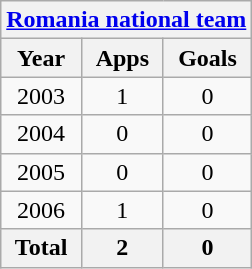<table class="wikitable" style="text-align:center">
<tr>
<th colspan=3><a href='#'>Romania national team</a></th>
</tr>
<tr>
<th>Year</th>
<th>Apps</th>
<th>Goals</th>
</tr>
<tr>
<td>2003</td>
<td>1</td>
<td>0</td>
</tr>
<tr>
<td>2004</td>
<td>0</td>
<td>0</td>
</tr>
<tr>
<td>2005</td>
<td>0</td>
<td>0</td>
</tr>
<tr>
<td>2006</td>
<td>1</td>
<td>0</td>
</tr>
<tr>
<th>Total</th>
<th>2</th>
<th>0</th>
</tr>
</table>
